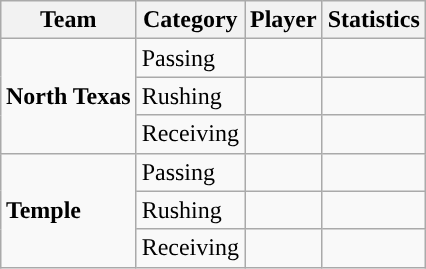<table class="wikitable" style="float: right;">
<tr>
<th>Team</th>
<th>Category</th>
<th>Player</th>
<th>Statistics</th>
</tr>
<tr>
<td rowspan=3><strong>North Texas</strong></td>
<td>Passing</td>
<td></td>
<td></td>
</tr>
<tr>
<td>Rushing</td>
<td></td>
<td></td>
</tr>
<tr>
<td>Receiving</td>
<td></td>
<td></td>
</tr>
<tr>
<td rowspan=3><strong>Temple</strong></td>
<td>Passing</td>
<td></td>
<td></td>
</tr>
<tr>
<td>Rushing</td>
<td></td>
<td></td>
</tr>
<tr>
<td>Receiving</td>
<td></td>
<td></td>
</tr>
</table>
